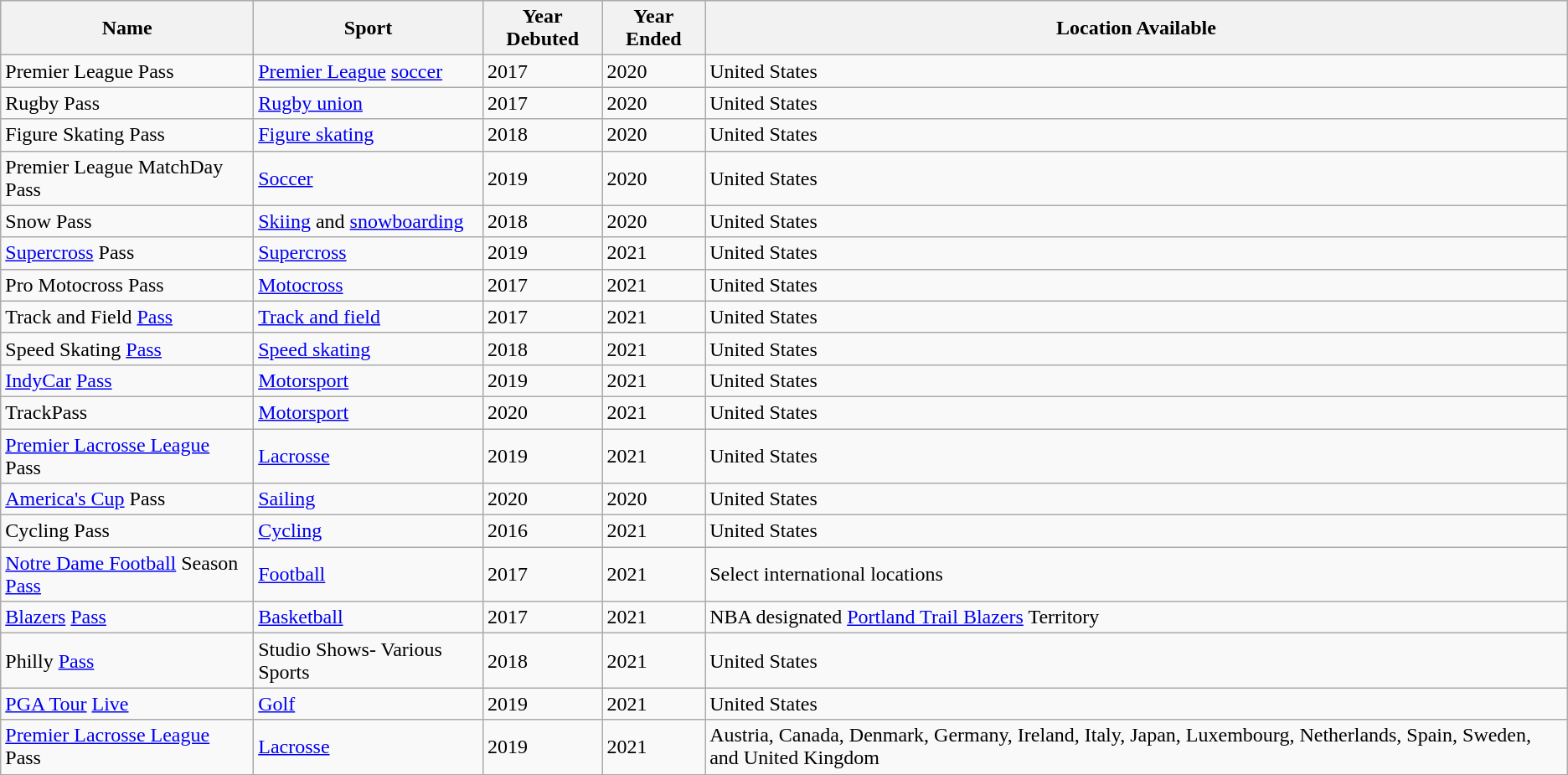<table class="wikitable sortable">
<tr>
<th>Name</th>
<th>Sport</th>
<th>Year Debuted</th>
<th>Year Ended</th>
<th>Location Available</th>
</tr>
<tr>
<td>Premier League Pass</td>
<td><a href='#'>Premier League</a> <a href='#'>soccer</a></td>
<td>2017</td>
<td>2020</td>
<td>United States</td>
</tr>
<tr>
<td>Rugby Pass</td>
<td><a href='#'>Rugby union</a></td>
<td>2017</td>
<td>2020</td>
<td>United States</td>
</tr>
<tr>
<td>Figure Skating Pass</td>
<td><a href='#'>Figure skating</a></td>
<td>2018</td>
<td>2020</td>
<td>United States</td>
</tr>
<tr>
<td>Premier League MatchDay Pass</td>
<td><a href='#'>Soccer</a></td>
<td>2019</td>
<td>2020</td>
<td>United States</td>
</tr>
<tr>
<td>Snow Pass</td>
<td><a href='#'>Skiing</a> and <a href='#'>snowboarding</a></td>
<td>2018</td>
<td>2020</td>
<td>United States</td>
</tr>
<tr>
<td><a href='#'>Supercross</a> Pass</td>
<td><a href='#'>Supercross</a></td>
<td>2019</td>
<td>2021</td>
<td>United States</td>
</tr>
<tr>
<td>Pro Motocross Pass</td>
<td><a href='#'>Motocross</a></td>
<td>2017</td>
<td>2021</td>
<td>United States</td>
</tr>
<tr>
<td>Track and Field <a href='#'>Pass</a></td>
<td><a href='#'>Track and field</a></td>
<td>2017</td>
<td>2021</td>
<td>United States</td>
</tr>
<tr>
<td>Speed Skating <a href='#'>Pass</a></td>
<td><a href='#'>Speed skating</a></td>
<td>2018</td>
<td>2021</td>
<td>United States</td>
</tr>
<tr>
<td><a href='#'>IndyCar</a> <a href='#'>Pass</a></td>
<td><a href='#'>Motorsport</a></td>
<td>2019</td>
<td>2021</td>
<td>United States</td>
</tr>
<tr>
<td>TrackPass</td>
<td><a href='#'>Motorsport</a></td>
<td>2020</td>
<td>2021</td>
<td>United States</td>
</tr>
<tr>
<td><a href='#'>Premier Lacrosse League</a> Pass</td>
<td><a href='#'>Lacrosse</a></td>
<td>2019</td>
<td>2021</td>
<td>United States</td>
</tr>
<tr>
<td><a href='#'>America's Cup</a> Pass</td>
<td><a href='#'>Sailing</a></td>
<td>2020</td>
<td>2020</td>
<td>United States</td>
</tr>
<tr>
<td>Cycling Pass</td>
<td><a href='#'>Cycling</a></td>
<td>2016</td>
<td>2021</td>
<td>United States</td>
</tr>
<tr>
<td><a href='#'>Notre Dame Football</a> Season <a href='#'>Pass</a></td>
<td><a href='#'>Football</a></td>
<td>2017</td>
<td>2021</td>
<td>Select international locations</td>
</tr>
<tr>
<td><a href='#'>Blazers</a> <a href='#'>Pass</a></td>
<td><a href='#'>Basketball</a></td>
<td>2017</td>
<td>2021</td>
<td>NBA designated <a href='#'>Portland Trail Blazers</a> Territory</td>
</tr>
<tr>
<td>Philly <a href='#'>Pass</a></td>
<td>Studio Shows- Various Sports</td>
<td>2018</td>
<td>2021</td>
<td>United States</td>
</tr>
<tr>
<td><a href='#'>PGA Tour</a> <a href='#'>Live</a></td>
<td><a href='#'>Golf</a></td>
<td>2019</td>
<td>2021</td>
<td>United States</td>
</tr>
<tr>
<td><a href='#'>Premier Lacrosse League</a> Pass</td>
<td><a href='#'>Lacrosse</a></td>
<td>2019</td>
<td>2021</td>
<td>Austria, Canada, Denmark, Germany, Ireland, Italy, Japan, Luxembourg, Netherlands, Spain, Sweden, and United Kingdom</td>
</tr>
</table>
